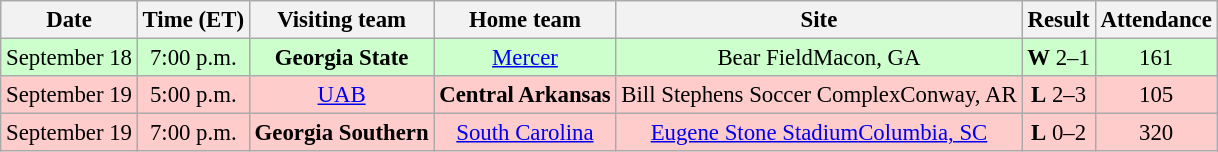<table class="wikitable" style="font-size:95%; text-align: center;">
<tr>
<th>Date</th>
<th>Time (ET)</th>
<th>Visiting team</th>
<th>Home team</th>
<th>Site</th>
<th>Result</th>
<th>Attendance</th>
</tr>
<tr style="background:#cfc;">
<td>September 18</td>
<td>7:00 p.m.</td>
<td><strong>Georgia State</strong></td>
<td><a href='#'>Mercer</a></td>
<td>Bear FieldMacon, GA</td>
<td><strong>W</strong> 2–1</td>
<td>161</td>
</tr>
<tr style="background:#fcc;">
<td>September 19</td>
<td>5:00 p.m.</td>
<td><a href='#'>UAB</a></td>
<td><strong>Central Arkansas</strong></td>
<td>Bill Stephens Soccer ComplexConway, AR</td>
<td><strong>L</strong> 2–3</td>
<td>105</td>
</tr>
<tr style="background:#fcc;">
<td>September 19</td>
<td>7:00 p.m.</td>
<td><strong>Georgia Southern</strong></td>
<td><a href='#'>South Carolina</a></td>
<td><a href='#'>Eugene Stone Stadium</a><a href='#'>Columbia, SC</a></td>
<td><strong>L</strong> 0–2</td>
<td>320</td>
</tr>
</table>
